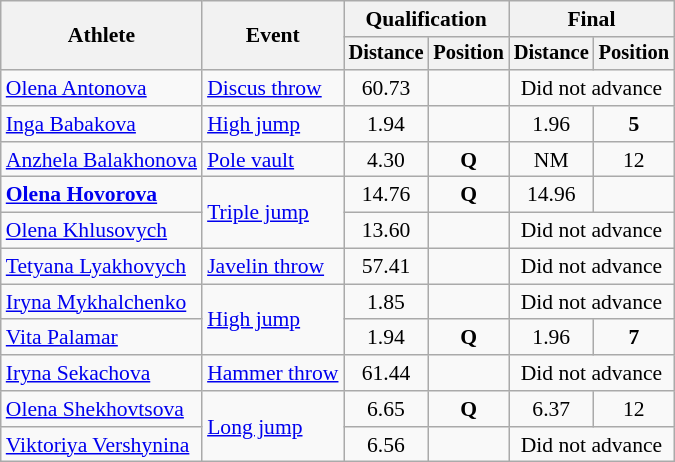<table class=wikitable style="font-size:90%">
<tr>
<th rowspan="2">Athlete</th>
<th rowspan="2">Event</th>
<th colspan="2">Qualification</th>
<th colspan="2">Final</th>
</tr>
<tr style="font-size:95%">
<th>Distance</th>
<th>Position</th>
<th>Distance</th>
<th>Position</th>
</tr>
<tr align=center>
<td align=left><a href='#'>Olena Antonova</a></td>
<td align=left><a href='#'>Discus throw</a></td>
<td>60.73</td>
<td></td>
<td colspan=2>Did not advance</td>
</tr>
<tr align=center>
<td align=left><a href='#'>Inga Babakova</a></td>
<td align=left><a href='#'>High jump</a></td>
<td>1.94</td>
<td></td>
<td>1.96</td>
<td><strong>5</strong></td>
</tr>
<tr align=center>
<td align=left><a href='#'>Anzhela Balakhonova</a></td>
<td align=left><a href='#'>Pole vault</a></td>
<td>4.30</td>
<td><strong>Q</strong></td>
<td>NM</td>
<td>12</td>
</tr>
<tr align=center>
<td align=left><strong><a href='#'>Olena Hovorova</a></strong></td>
<td align=left rowspan=2><a href='#'>Triple jump</a></td>
<td>14.76</td>
<td><strong>Q</strong></td>
<td>14.96</td>
<td></td>
</tr>
<tr align=center>
<td align=left><a href='#'>Olena Khlusovych</a></td>
<td>13.60</td>
<td></td>
<td colspan=2>Did not advance</td>
</tr>
<tr align=center>
<td align=left><a href='#'>Tetyana Lyakhovych</a></td>
<td align=left><a href='#'>Javelin throw</a></td>
<td>57.41</td>
<td></td>
<td colspan=2>Did not advance</td>
</tr>
<tr align=center>
<td align=left><a href='#'>Iryna Mykhalchenko</a></td>
<td align=left rowspan=2><a href='#'>High jump</a></td>
<td>1.85</td>
<td></td>
<td colspan=2>Did not advance</td>
</tr>
<tr align=center>
<td align=left><a href='#'>Vita Palamar</a></td>
<td>1.94</td>
<td><strong>Q</strong></td>
<td>1.96</td>
<td><strong>7</strong></td>
</tr>
<tr align=center>
<td align=left><a href='#'>Iryna Sekachova</a></td>
<td align=left><a href='#'>Hammer throw</a></td>
<td>61.44</td>
<td></td>
<td colspan=2>Did not advance</td>
</tr>
<tr align=center>
<td align=left><a href='#'>Olena Shekhovtsova</a></td>
<td align=left rowspan=2><a href='#'>Long jump</a></td>
<td>6.65</td>
<td><strong>Q</strong></td>
<td>6.37</td>
<td>12</td>
</tr>
<tr align=center>
<td align=left><a href='#'>Viktoriya Vershynina</a></td>
<td>6.56</td>
<td></td>
<td colspan=2>Did not advance</td>
</tr>
</table>
